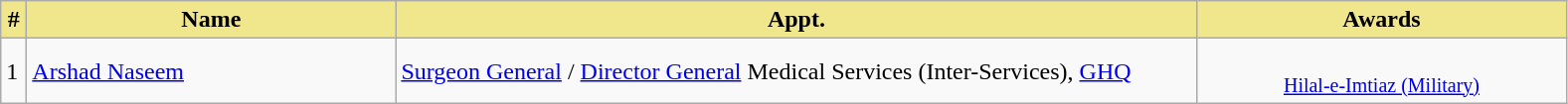<table class="wikitable">
<tr>
<th style="background:#F0E68C; text-align:center" width="10">#</th>
<th style="background:#F0E68C; text-align:center" width="240">Name</th>
<th style="background:#F0E68C; text-align:center" width="530">Appt.</th>
<th style="background:#F0E68C; text-align:center" width="240">Awards</th>
</tr>
<tr>
<td>1</td>
<td><a href='#'>Arshad Naseem</a></td>
<td><a href='#'>Surgeon General</a> / <a href='#'>Director General</a> Medical Services (Inter-Services), <a href='#'>GHQ</a></td>
<td style="text-align:center"> <br><small><a href='#'>Hilal-e-Imtiaz (Military)</a></small></td>
</tr>
</table>
